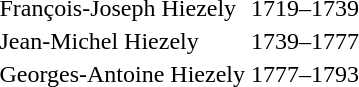<table>
<tr>
<td>François-Joseph Hiezely</td>
<td>1719–1739</td>
</tr>
<tr>
<td>Jean-Michel Hiezely</td>
<td>1739–1777</td>
</tr>
<tr>
<td>Georges-Antoine Hiezely</td>
<td>1777–1793</td>
</tr>
</table>
